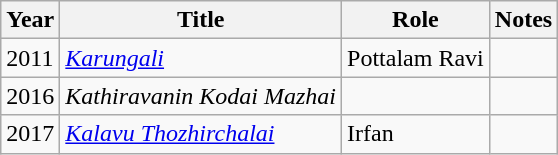<table class="wikitable sortable">
<tr>
<th>Year</th>
<th>Title</th>
<th>Role</th>
<th>Notes</th>
</tr>
<tr>
<td>2011</td>
<td><em><a href='#'>Karungali</a></em></td>
<td>Pottalam Ravi</td>
<td></td>
</tr>
<tr>
<td>2016</td>
<td><em>Kathiravanin Kodai Mazhai</em></td>
<td></td>
<td></td>
</tr>
<tr>
<td>2017</td>
<td><em><a href='#'>Kalavu Thozhirchalai</a></em></td>
<td>Irfan</td>
<td></td>
</tr>
</table>
